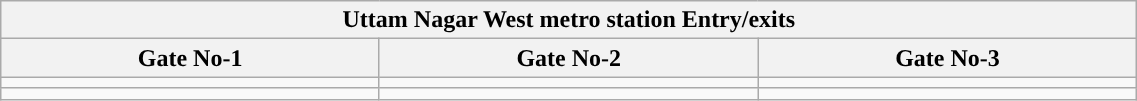<table class="wikitable" style="text-align: center;" width="60%">
<tr>
<th align="center" colspan="5" style="background:#"><span>Uttam Nagar West metro station Entry/exits</span></th>
</tr>
<tr>
<th style="width:20%;">Gate No-1</th>
<th style="width:20%;">Gate No-2</th>
<th style="width:20%;">Gate No-3</th>
</tr>
<tr>
<td></td>
<td></td>
<td></td>
</tr>
<tr>
<td></td>
<td></td>
<td></td>
</tr>
</table>
